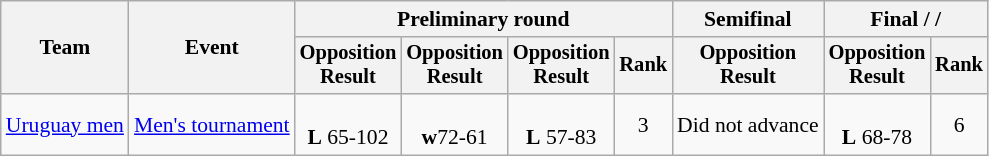<table class=wikitable style=font-size:90%;text-align:center>
<tr>
<th rowspan=2>Team</th>
<th rowspan=2>Event</th>
<th colspan=4>Preliminary round</th>
<th>Semifinal</th>
<th colspan=2>Final /  / </th>
</tr>
<tr style=font-size:95%>
<th>Opposition<br>Result</th>
<th>Opposition<br>Result</th>
<th>Opposition<br>Result</th>
<th>Rank</th>
<th>Opposition<br>Result</th>
<th>Opposition<br>Result</th>
<th>Rank</th>
</tr>
<tr>
<td align=left><a href='#'>Uruguay men</a></td>
<td align=left><a href='#'>Men's tournament</a></td>
<td><br> <strong>L</strong> 65-102</td>
<td><br> <strong>w</strong>72-61</td>
<td><br> <strong>L</strong> 57-83</td>
<td>3</td>
<td>Did not advance</td>
<td><br><strong>L</strong> 68-78</td>
<td>6</td>
</tr>
</table>
